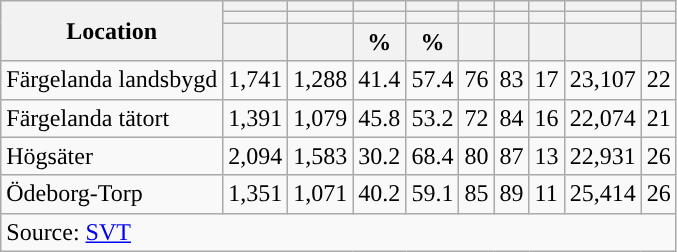<table role="presentation" class="wikitable sortable mw-collapsible">
<tr>
<th rowspan="3">Location</th>
<th></th>
<th></th>
<th></th>
<th></th>
<th></th>
<th></th>
<th></th>
<th></th>
<th></th>
</tr>
<tr>
<th></th>
<th></th>
<th style="background:"></th>
<th style="background:"></th>
<th></th>
<th></th>
<th></th>
<th></th>
<th></th>
</tr>
<tr>
<th data-sort-type="number"></th>
<th data-sort-type="number"></th>
<th data-sort-type="number">%</th>
<th data-sort-type="number">%</th>
<th data-sort-type="number"></th>
<th data-sort-type="number"></th>
<th data-sort-type="number"></th>
<th data-sort-type="number"></th>
<th data-sort-type="number"></th>
</tr>
<tr>
<td align="left">Färgelanda landsbygd</td>
<td>1,741</td>
<td>1,288</td>
<td>41.4</td>
<td>57.4</td>
<td>76</td>
<td>83</td>
<td>17</td>
<td>23,107</td>
<td>22</td>
</tr>
<tr>
<td align="left">Färgelanda tätort</td>
<td>1,391</td>
<td>1,079</td>
<td>45.8</td>
<td>53.2</td>
<td>72</td>
<td>84</td>
<td>16</td>
<td>22,074</td>
<td>21</td>
</tr>
<tr>
<td align="left">Högsäter</td>
<td>2,094</td>
<td>1,583</td>
<td>30.2</td>
<td>68.4</td>
<td>80</td>
<td>87</td>
<td>13</td>
<td>22,931</td>
<td>26</td>
</tr>
<tr>
<td align="left">Ödeborg-Torp</td>
<td>1,351</td>
<td>1,071</td>
<td>40.2</td>
<td>59.1</td>
<td>85</td>
<td>89</td>
<td>11</td>
<td>25,414</td>
<td>26</td>
</tr>
<tr>
<td colspan="10" align="left">Source: <a href='#'>SVT</a></td>
</tr>
</table>
